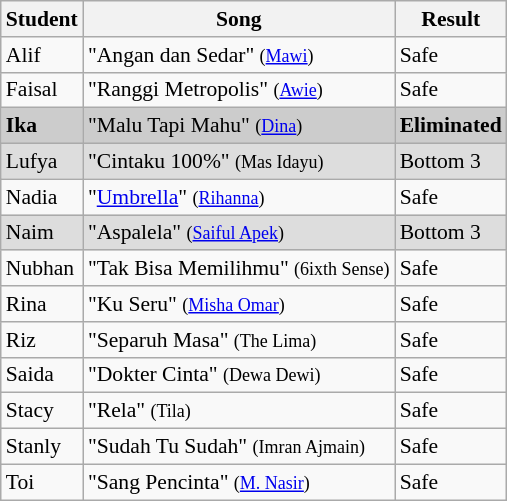<table class="wikitable" style="font-size:90%;">
<tr>
<th>Student</th>
<th>Song</th>
<th>Result</th>
</tr>
<tr>
<td>Alif</td>
<td>"Angan dan Sedar" <small>(<a href='#'>Mawi</a>)</small></td>
<td>Safe</td>
</tr>
<tr>
<td>Faisal</td>
<td>"Ranggi Metropolis" <small>(<a href='#'>Awie</a>)</small></td>
<td>Safe</td>
</tr>
<tr bgcolor="#CCCCCC">
<td><strong>Ika</strong></td>
<td>"Malu Tapi Mahu" <small>(<a href='#'>Dina</a>)</small></td>
<td><strong>Eliminated</strong></td>
</tr>
<tr bgcolor="#DDDDDD">
<td>Lufya</td>
<td>"Cintaku 100%" <small>(Mas Idayu)</small></td>
<td>Bottom 3</td>
</tr>
<tr>
<td>Nadia</td>
<td>"<a href='#'>Umbrella</a>" <small>(<a href='#'>Rihanna</a>)</small></td>
<td>Safe</td>
</tr>
<tr bgcolor="#DDDDDD">
<td>Naim</td>
<td>"Aspalela" <small>(<a href='#'>Saiful Apek</a>)</small></td>
<td>Bottom 3</td>
</tr>
<tr>
<td>Nubhan</td>
<td>"Tak Bisa Memilihmu" <small>(6ixth Sense)</small></td>
<td>Safe</td>
</tr>
<tr>
<td>Rina</td>
<td>"Ku Seru" <small>(<a href='#'>Misha Omar</a>)</small></td>
<td>Safe</td>
</tr>
<tr>
<td>Riz</td>
<td>"Separuh Masa" <small>(The Lima)</small></td>
<td>Safe</td>
</tr>
<tr>
<td>Saida</td>
<td>"Dokter Cinta" <small>(Dewa Dewi)</small></td>
<td>Safe</td>
</tr>
<tr>
<td>Stacy</td>
<td>"Rela" <small>(Tila)</small></td>
<td>Safe</td>
</tr>
<tr>
<td>Stanly</td>
<td>"Sudah Tu Sudah" <small>(Imran Ajmain)</small></td>
<td>Safe</td>
</tr>
<tr>
<td>Toi</td>
<td>"Sang Pencinta" <small>(<a href='#'>M. Nasir</a>)</small></td>
<td>Safe</td>
</tr>
</table>
